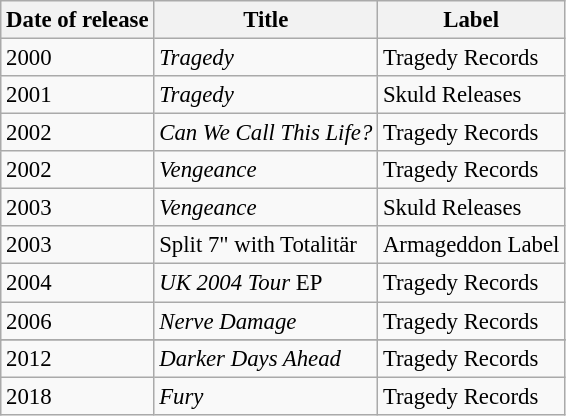<table class="wikitable" style="font-size:95%;">
<tr>
<th>Date of release</th>
<th>Title</th>
<th>Label</th>
</tr>
<tr>
<td>2000</td>
<td><em>Tragedy</em></td>
<td>Tragedy Records</td>
</tr>
<tr>
<td>2001</td>
<td><em>Tragedy</em></td>
<td>Skuld Releases</td>
</tr>
<tr>
<td>2002</td>
<td><em>Can We Call This Life?</em></td>
<td>Tragedy Records</td>
</tr>
<tr>
<td>2002</td>
<td><em>Vengeance</em></td>
<td>Tragedy Records</td>
</tr>
<tr>
<td>2003</td>
<td><em>Vengeance</em></td>
<td>Skuld Releases</td>
</tr>
<tr>
<td>2003</td>
<td>Split 7" with Totalitär</td>
<td>Armageddon Label</td>
</tr>
<tr>
<td>2004</td>
<td><em>UK 2004 Tour</em> EP</td>
<td>Tragedy Records</td>
</tr>
<tr>
<td>2006</td>
<td><em>Nerve Damage</em></td>
<td>Tragedy Records</td>
</tr>
<tr>
</tr>
<tr>
<td>2012</td>
<td><em>Darker Days Ahead</em></td>
<td>Tragedy Records</td>
</tr>
<tr>
<td>2018</td>
<td><em>Fury</em></td>
<td>Tragedy Records</td>
</tr>
</table>
